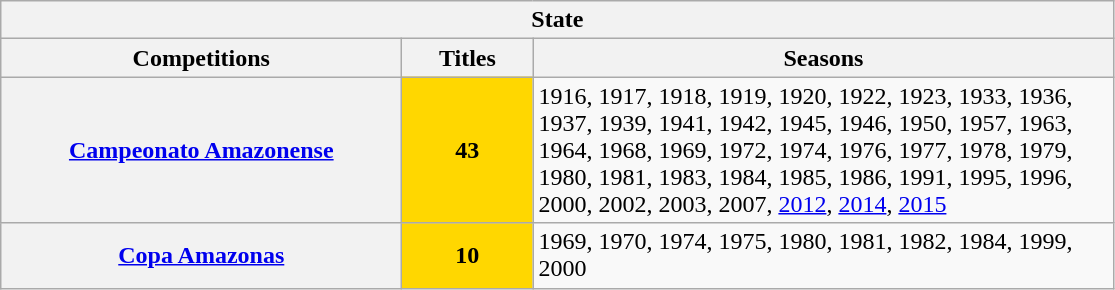<table class="wikitable">
<tr>
<th colspan="3">State</th>
</tr>
<tr>
<th style="width:260px">Competitions</th>
<th style="width:80px">Titles</th>
<th style="width:380px">Seasons</th>
</tr>
<tr>
<th style="text-align:center"><a href='#'>Campeonato Amazonense</a></th>
<td bgcolor="gold" style="text-align:center"><strong>43</strong></td>
<td align="left">1916, 1917, 1918, 1919, 1920, 1922, 1923, 1933, 1936, 1937, 1939, 1941, 1942, 1945, 1946, 1950, 1957, 1963, 1964, 1968, 1969, 1972, 1974, 1976, 1977, 1978, 1979, 1980, 1981, 1983, 1984, 1985, 1986, 1991, 1995, 1996, 2000, 2002, 2003, 2007, <a href='#'>2012</a>, <a href='#'>2014</a>, <a href='#'>2015</a></td>
</tr>
<tr>
<th style="text-align:center"><a href='#'>Copa Amazonas</a></th>
<td bgcolor="gold" style="text-align:center"><strong>10</strong></td>
<td align="left">1969, 1970, 1974, 1975, 1980, 1981, 1982, 1984, 1999, 2000</td>
</tr>
</table>
